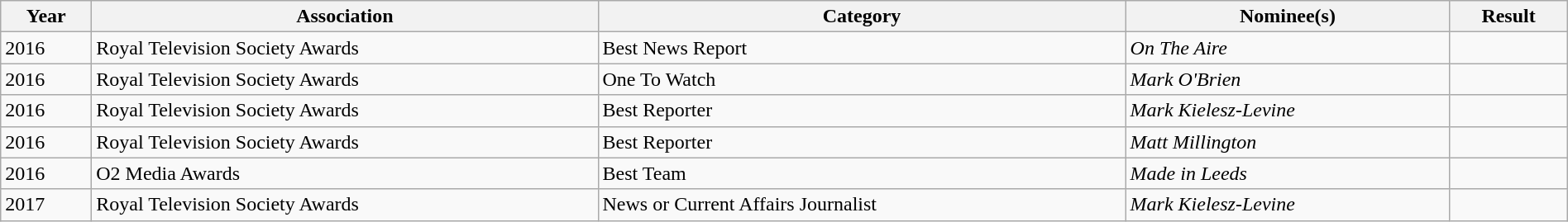<table class="wikitable" width="100%">
<tr>
<th>Year</th>
<th>Association</th>
<th>Category</th>
<th>Nominee(s)</th>
<th>Result</th>
</tr>
<tr>
<td rowspan="1">2016</td>
<td rowspan="1">Royal Television Society Awards</td>
<td>Best News Report</td>
<td><em>On The Aire</em></td>
<td><br></td>
</tr>
<tr>
<td>2016</td>
<td>Royal Television Society Awards</td>
<td>One To Watch</td>
<td><em>Mark O'Brien</em></td>
<td><br></td>
</tr>
<tr>
<td>2016</td>
<td>Royal Television Society Awards</td>
<td>Best Reporter</td>
<td><em>Mark Kielesz-Levine</em></td>
<td><br></td>
</tr>
<tr>
<td>2016</td>
<td>Royal Television Society Awards</td>
<td>Best Reporter</td>
<td><em>Matt Millington</em></td>
<td><br></td>
</tr>
<tr>
<td>2016</td>
<td>O2 Media Awards</td>
<td>Best Team</td>
<td><em>Made in Leeds</em></td>
<td><br></td>
</tr>
<tr>
<td>2017</td>
<td>Royal Television Society Awards</td>
<td>News or Current Affairs Journalist</td>
<td><em>Mark Kielesz-Levine</em></td>
<td><br></td>
</tr>
</table>
